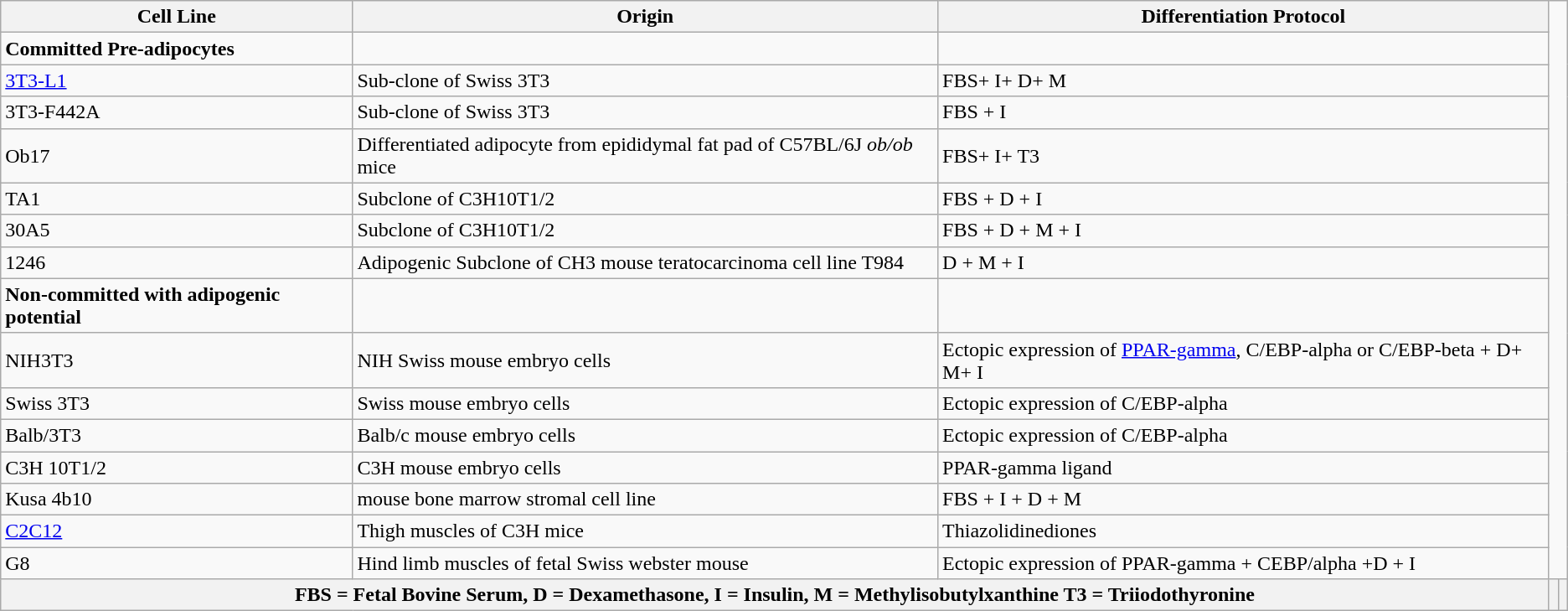<table class="wikitable">
<tr>
<th>Cell Line</th>
<th>Origin</th>
<th>Differentiation Protocol</th>
</tr>
<tr>
<td><strong>Committed Pre-adipocytes</strong></td>
<td></td>
<td></td>
</tr>
<tr>
<td><a href='#'>3T3-L1</a></td>
<td>Sub-clone of Swiss 3T3</td>
<td>FBS+ I+ D+ M</td>
</tr>
<tr>
<td>3T3-F442A</td>
<td>Sub-clone of Swiss 3T3</td>
<td>FBS + I</td>
</tr>
<tr>
<td>Ob17</td>
<td>Differentiated adipocyte from epididymal fat pad of C57BL/6J <em>ob/ob</em> mice</td>
<td>FBS+ I+ T3</td>
</tr>
<tr>
<td>TA1</td>
<td>Subclone of C3H10T1/2 </td>
<td>FBS + D + I</td>
</tr>
<tr>
<td>30A5</td>
<td>Subclone of C3H10T1/2</td>
<td>FBS + D + M + I</td>
</tr>
<tr>
<td>1246</td>
<td>Adipogenic Subclone of CH3 mouse teratocarcinoma cell line T984</td>
<td>D + M + I</td>
</tr>
<tr>
<td><strong>Non-committed with adipogenic potential</strong></td>
<td></td>
<td></td>
</tr>
<tr>
<td>NIH3T3</td>
<td>NIH Swiss mouse embryo cells</td>
<td>Ectopic expression of <a href='#'>PPAR-gamma</a>, C/EBP-alpha or C/EBP-beta + D+ M+ I</td>
</tr>
<tr>
<td>Swiss 3T3</td>
<td>Swiss mouse embryo cells</td>
<td>Ectopic expression of C/EBP-alpha</td>
</tr>
<tr>
<td>Balb/3T3</td>
<td>Balb/c mouse embryo cells</td>
<td>Ectopic expression of C/EBP-alpha</td>
</tr>
<tr>
<td>C3H 10T1/2</td>
<td>C3H mouse embryo cells</td>
<td>PPAR-gamma ligand</td>
</tr>
<tr>
<td>Kusa 4b10</td>
<td>mouse bone marrow stromal cell line</td>
<td>FBS + I + D + M</td>
</tr>
<tr>
<td><a href='#'>C2C12</a></td>
<td>Thigh muscles of C3H mice</td>
<td>Thiazolidinediones</td>
</tr>
<tr>
<td>G8</td>
<td>Hind limb muscles of fetal Swiss webster mouse</td>
<td>Ectopic expression of PPAR-gamma + CEBP/alpha +D + I</td>
</tr>
<tr>
<th colspan=3>FBS = Fetal Bovine Serum, D = Dexamethasone, I = Insulin, M = Methylisobutylxanthine T3 = Triiodothyronine</th>
<th></th>
<th></th>
</tr>
</table>
